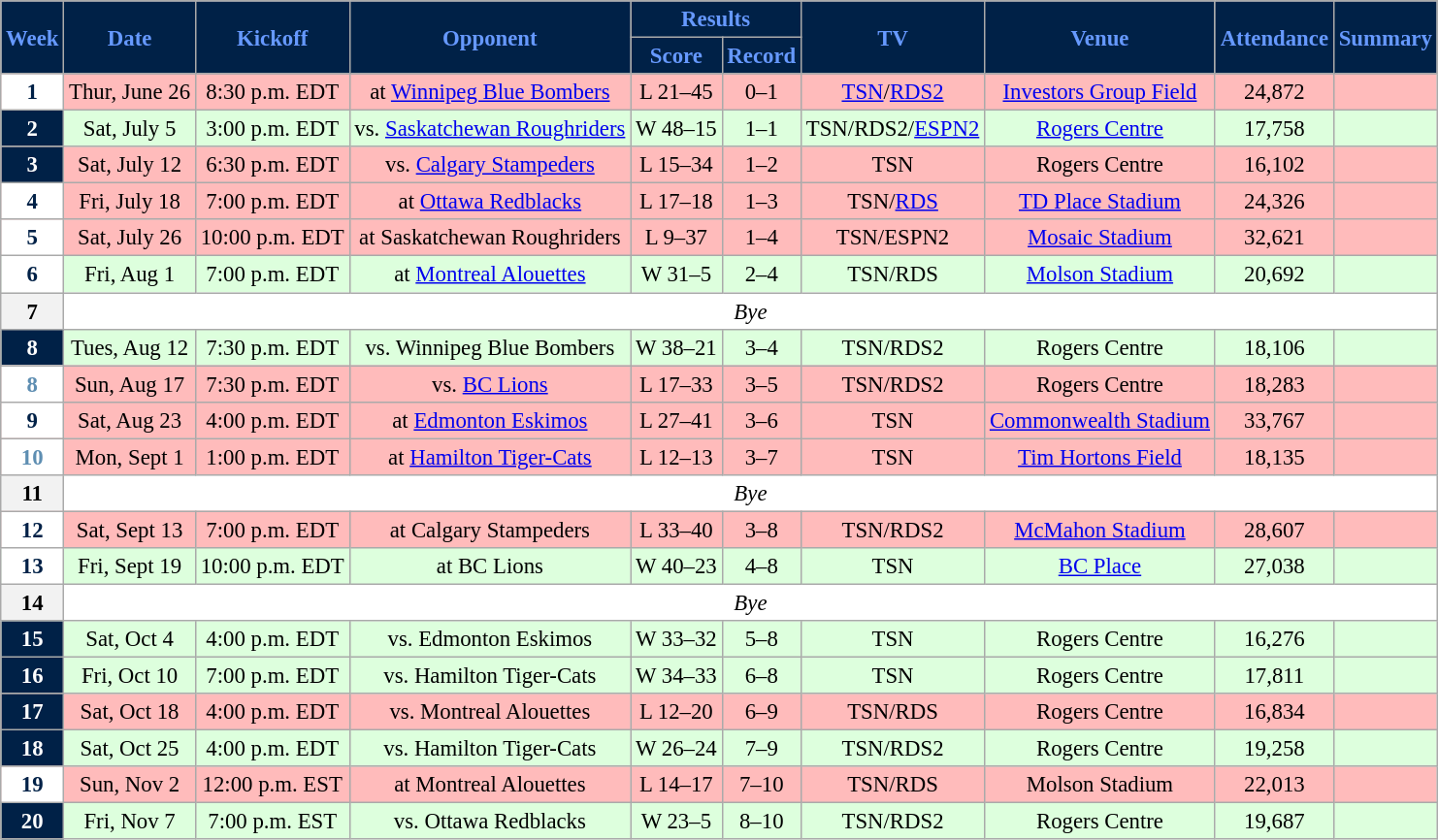<table class="wikitable" style="font-size: 95%;">
<tr>
<th style="background:#002147;color:#6699FF;" rowspan=2>Week</th>
<th style="background:#002147;color:#6699FF;" rowspan=2>Date</th>
<th style="background:#002147;color:#6699FF;" rowspan=2>Kickoff</th>
<th style="background:#002147;color:#6699FF;" rowspan=2>Opponent</th>
<th style="background:#002147;color:#6699FF;" colspan=2>Results</th>
<th style="background:#002147;color:#6699FF;" rowspan=2>TV</th>
<th style="background:#002147;color:#6699FF;" rowspan=2>Venue</th>
<th style="background:#002147;color:#6699FF;" rowspan=2>Attendance</th>
<th style="background:#002147;color:#6699FF;" rowspan=2>Summary</th>
</tr>
<tr>
<th style="background:#002147;color:#6699FF;">Score</th>
<th style="background:#002147;color:#6699FF;">Record</th>
</tr>
<tr align="center" bgcolor="#ffbbbb">
<th style="text-align:center; background:white;color:#002147;">1</th>
<td align="center">Thur, June 26</td>
<td align="center">8:30 p.m. EDT</td>
<td align="center">at <a href='#'>Winnipeg Blue Bombers</a></td>
<td align="center">L 21–45</td>
<td align="center">0–1</td>
<td align="center"><a href='#'>TSN</a>/<a href='#'>RDS2</a></td>
<td align="center"><a href='#'>Investors Group Field</a></td>
<td align="center">24,872</td>
<td align="center"></td>
</tr>
<tr align="center" bgcolor="#ddffdd">
<th style="text-align:center; background:#002147;color:white;">2</th>
<td align="center">Sat, July 5</td>
<td align="center">3:00 p.m. EDT</td>
<td align="center">vs. <a href='#'>Saskatchewan Roughriders</a></td>
<td align="center">W 48–15</td>
<td align="center">1–1</td>
<td align="center">TSN/RDS2/<a href='#'>ESPN2</a></td>
<td align="center"><a href='#'>Rogers Centre</a></td>
<td align="center">17,758</td>
<td align="center"></td>
</tr>
<tr align="center" bgcolor="#ffbbbb">
<th style="text-align:center; background:#002147;color:white;">3</th>
<td align="center">Sat, July 12</td>
<td align="center">6:30 p.m. EDT</td>
<td align="center">vs. <a href='#'>Calgary Stampeders</a></td>
<td align="center">L 15–34</td>
<td align="center">1–2</td>
<td align="center">TSN</td>
<td align="center">Rogers Centre</td>
<td align="center">16,102</td>
<td align="center"></td>
</tr>
<tr align="center" bgcolor="#ffbbbb">
<th style="text-align:center; background:white;color:#002147;">4</th>
<td align="center">Fri, July 18</td>
<td align="center">7:00 p.m. EDT</td>
<td align="center">at <a href='#'>Ottawa Redblacks</a></td>
<td align="center">L 17–18</td>
<td align="center">1–3</td>
<td align="center">TSN/<a href='#'>RDS</a></td>
<td align="center"><a href='#'>TD Place Stadium</a></td>
<td align="center">24,326</td>
<td align="center"></td>
</tr>
<tr align="center" bgcolor="#ffbbbb">
<th style="text-align:center; background:white;color:#002147;">5</th>
<td align="center">Sat, July 26</td>
<td align="center">10:00 p.m. EDT</td>
<td align="center">at Saskatchewan Roughriders</td>
<td align="center">L 9–37</td>
<td align="center">1–4</td>
<td align="center">TSN/ESPN2</td>
<td align="center"><a href='#'>Mosaic Stadium</a></td>
<td align="center">32,621</td>
<td align="center"></td>
</tr>
<tr align="center" bgcolor="#ddffdd">
<th style="text-align:center; background:white;color:#002147;">6</th>
<td align="center">Fri, Aug 1</td>
<td align="center">7:00 p.m. EDT</td>
<td align="center">at <a href='#'>Montreal Alouettes</a></td>
<td align="center">W 31–5</td>
<td align="center">2–4</td>
<td align="center">TSN/RDS</td>
<td align="center"><a href='#'>Molson Stadium</a></td>
<td align="center">20,692</td>
<td align="center"></td>
</tr>
<tr align="center" bgcolor="#ffffff">
<th align="center">7</th>
<td colspan=9 align="center" valign="middle"><em>Bye</em></td>
</tr>
<tr align="center" bgcolor="#ddffdd">
<th style="text-align:center; background:#002147;color:white;">8</th>
<td align="center">Tues, Aug 12</td>
<td align="center">7:30 p.m. EDT</td>
<td align="center">vs. Winnipeg Blue Bombers</td>
<td align="center">W 38–21</td>
<td align="center">3–4</td>
<td align="center">TSN/RDS2</td>
<td align="center">Rogers Centre</td>
<td align="center">18,106</td>
<td align="center"></td>
</tr>
<tr align="center" bgcolor="#ffbbbb">
<th style="text-align:center; background:white;color:#5E8EB2;">8</th>
<td align="center">Sun, Aug 17</td>
<td align="center">7:30 p.m. EDT</td>
<td align="center">vs. <a href='#'>BC Lions</a></td>
<td align="center">L 17–33</td>
<td align="center">3–5</td>
<td align="center">TSN/RDS2</td>
<td align="center">Rogers Centre</td>
<td align="center">18,283</td>
<td align="center"></td>
</tr>
<tr align="center" bgcolor="#ffbbbb">
<th style="text-align:center; background:white;color:#002147;">9</th>
<td align="center">Sat, Aug 23</td>
<td align="center">4:00 p.m. EDT</td>
<td align="center">at <a href='#'>Edmonton Eskimos</a></td>
<td align="center">L 27–41</td>
<td align="center">3–6</td>
<td align="center">TSN</td>
<td align="center"><a href='#'>Commonwealth Stadium</a></td>
<td align="center">33,767</td>
<td align="center"></td>
</tr>
<tr align="center" bgcolor="#ffbbbb">
<th style="text-align:center; background:white;color:#5E8EB2;">10</th>
<td align="center">Mon, Sept 1</td>
<td align="center">1:00 p.m. EDT</td>
<td align="center">at <a href='#'>Hamilton Tiger-Cats</a></td>
<td align="center">L 12–13</td>
<td align="center">3–7</td>
<td align="center">TSN</td>
<td align="center"><a href='#'>Tim Hortons Field</a></td>
<td align="center">18,135</td>
<td align="center"></td>
</tr>
<tr align="center" bgcolor="#ffffff">
<th align="center">11</th>
<td colspan=9 align="center" valign="middle"><em>Bye</em></td>
</tr>
<tr align="center" bgcolor="#ffbbbb">
<th style="text-align:center; background:white;color:#002147;">12</th>
<td align="center">Sat, Sept 13</td>
<td align="center">7:00 p.m. EDT</td>
<td align="center">at Calgary Stampeders</td>
<td align="center">L 33–40</td>
<td align="center">3–8</td>
<td align="center">TSN/RDS2</td>
<td align="center"><a href='#'>McMahon Stadium</a></td>
<td align="center">28,607</td>
<td align="center"></td>
</tr>
<tr align="center" bgcolor="#ddffdd">
<th style="text-align:center; background:white;color:#002147;">13</th>
<td align="center">Fri, Sept 19</td>
<td align="center">10:00 p.m. EDT</td>
<td align="center">at BC Lions</td>
<td align="center">W 40–23</td>
<td align="center">4–8</td>
<td align="center">TSN</td>
<td align="center"><a href='#'>BC Place</a></td>
<td align="center">27,038</td>
<td align="center"></td>
</tr>
<tr align="center" bgcolor="#ffffff">
<th align="center">14</th>
<td colspan=9 align="center" valign="middle"><em>Bye</em></td>
</tr>
<tr align="center" bgcolor="#ddffdd">
<th style="text-align:center; background:#002147;color:white;">15</th>
<td align="center">Sat, Oct 4</td>
<td align="center">4:00 p.m. EDT</td>
<td align="center">vs. Edmonton Eskimos</td>
<td align="center">W 33–32</td>
<td align="center">5–8</td>
<td align="center">TSN</td>
<td align="center">Rogers Centre</td>
<td align="center">16,276</td>
<td align="center"></td>
</tr>
<tr align="center" bgcolor="#ddffdd">
<th style="text-align:center; background:#002147;color:white;">16</th>
<td align="center">Fri, Oct 10</td>
<td align="center">7:00 p.m. EDT</td>
<td align="center">vs. Hamilton Tiger-Cats</td>
<td align="center">W 34–33</td>
<td align="center">6–8</td>
<td align="center">TSN</td>
<td align="center">Rogers Centre</td>
<td align="center">17,811</td>
<td align="center"></td>
</tr>
<tr align="center" bgcolor="#ffbbbb">
<th style="text-align:center; background:#002147;color:white;">17</th>
<td align="center">Sat, Oct 18</td>
<td align="center">4:00 p.m. EDT</td>
<td align="center">vs. Montreal Alouettes</td>
<td align="center">L 12–20</td>
<td align="center">6–9</td>
<td align="center">TSN/RDS</td>
<td align="center">Rogers Centre</td>
<td align="center">16,834</td>
<td align="center"></td>
</tr>
<tr align="center" bgcolor="#ddffdd">
<th style="text-align:center; background:#002147;color:white;">18</th>
<td align="center">Sat, Oct 25</td>
<td align="center">4:00 p.m. EDT</td>
<td align="center">vs. Hamilton Tiger-Cats</td>
<td align="center">W 26–24</td>
<td align="center">7–9</td>
<td align="center">TSN/RDS2</td>
<td align="center">Rogers Centre</td>
<td align="center">19,258</td>
<td align="center"></td>
</tr>
<tr align="center" bgcolor="#ffbbbb">
<th style="text-align:center; background:white;color:#002147;">19</th>
<td align="center">Sun, Nov 2</td>
<td align="center">12:00 p.m. EST</td>
<td align="center">at Montreal Alouettes</td>
<td align="center">L 14–17</td>
<td align="center">7–10</td>
<td align="center">TSN/RDS</td>
<td align="center">Molson Stadium</td>
<td align="center">22,013</td>
<td align="center"></td>
</tr>
<tr align="center" bgcolor="#ddffdd">
<th style="text-align:center; background:#002147;color:white;">20</th>
<td align="center">Fri, Nov 7</td>
<td align="center">7:00 p.m. EST</td>
<td align="center">vs. Ottawa Redblacks</td>
<td align="center">W 23–5</td>
<td align="center">8–10</td>
<td align="center">TSN/RDS2</td>
<td align="center">Rogers Centre</td>
<td align="center">19,687</td>
<td align="center"></td>
</tr>
</table>
